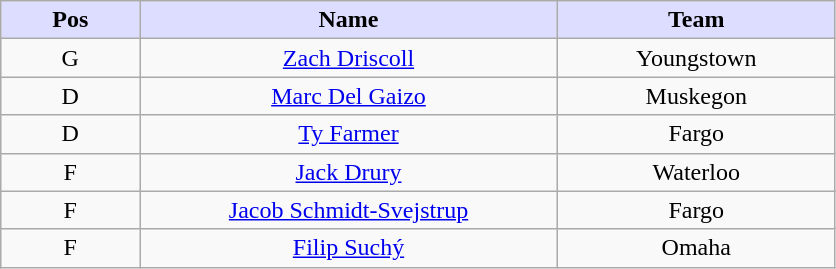<table class="wikitable" style="text-align:center">
<tr>
<th style="background:#ddf; width:10%;">Pos</th>
<th style="background:#ddf; width:30%;">Name</th>
<th style="background:#ddf; width:20%;">Team</th>
</tr>
<tr>
<td>G</td>
<td><a href='#'>Zach Driscoll</a></td>
<td>Youngstown</td>
</tr>
<tr>
<td>D</td>
<td><a href='#'>Marc Del Gaizo</a></td>
<td>Muskegon</td>
</tr>
<tr>
<td>D</td>
<td><a href='#'>Ty Farmer</a></td>
<td>Fargo</td>
</tr>
<tr>
<td>F</td>
<td><a href='#'>Jack Drury</a></td>
<td>Waterloo</td>
</tr>
<tr>
<td>F</td>
<td><a href='#'>Jacob Schmidt-Svejstrup</a></td>
<td>Fargo</td>
</tr>
<tr>
<td>F</td>
<td><a href='#'>Filip Suchý</a></td>
<td>Omaha</td>
</tr>
</table>
